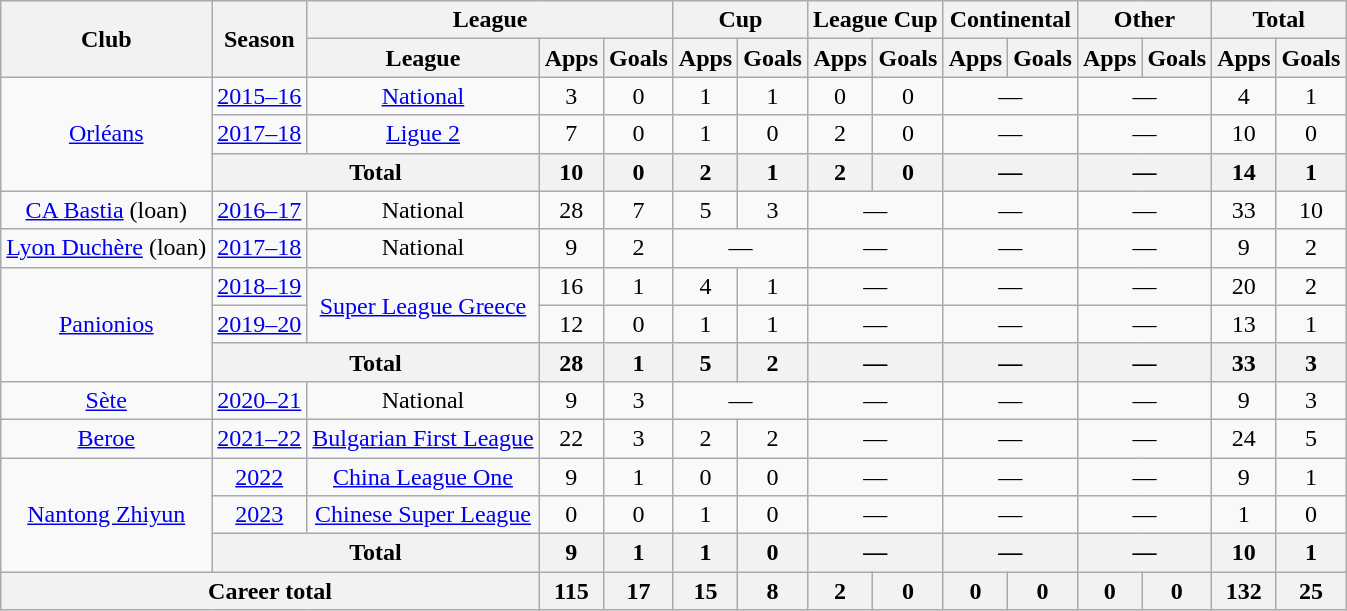<table class="wikitable" style="text-align: center;">
<tr>
<th rowspan="2">Club</th>
<th rowspan="2">Season</th>
<th colspan="3">League</th>
<th colspan="2">Cup</th>
<th colspan="2">League Cup</th>
<th colspan="2">Continental</th>
<th colspan="2">Other</th>
<th colspan="2">Total</th>
</tr>
<tr>
<th>League</th>
<th>Apps</th>
<th>Goals</th>
<th>Apps</th>
<th>Goals</th>
<th>Apps</th>
<th>Goals</th>
<th>Apps</th>
<th>Goals</th>
<th>Apps</th>
<th>Goals</th>
<th>Apps</th>
<th>Goals</th>
</tr>
<tr>
<td rowspan="3"><a href='#'>Orléans</a></td>
<td><a href='#'>2015–16</a></td>
<td><a href='#'>National</a></td>
<td>3</td>
<td>0</td>
<td>1</td>
<td>1</td>
<td>0</td>
<td>0</td>
<td colspan="2">—</td>
<td colspan="2">—</td>
<td>4</td>
<td>1</td>
</tr>
<tr>
<td><a href='#'>2017–18</a></td>
<td><a href='#'>Ligue 2</a></td>
<td>7</td>
<td>0</td>
<td>1</td>
<td>0</td>
<td>2</td>
<td>0</td>
<td colspan="2">—</td>
<td colspan="2">—</td>
<td>10</td>
<td>0</td>
</tr>
<tr>
<th colspan="2">Total</th>
<th>10</th>
<th>0</th>
<th>2</th>
<th>1</th>
<th>2</th>
<th>0</th>
<th colspan="2">—</th>
<th colspan="2">—</th>
<th>14</th>
<th>1</th>
</tr>
<tr>
<td><a href='#'>CA Bastia</a> (loan)</td>
<td><a href='#'>2016–17</a></td>
<td>National</td>
<td>28</td>
<td>7</td>
<td>5</td>
<td>3</td>
<td colspan="2">—</td>
<td colspan="2">—</td>
<td colspan="2">—</td>
<td>33</td>
<td>10</td>
</tr>
<tr>
<td><a href='#'>Lyon Duchère</a> (loan)</td>
<td><a href='#'>2017–18</a></td>
<td>National</td>
<td>9</td>
<td>2</td>
<td colspan="2">—</td>
<td colspan="2">—</td>
<td colspan="2">—</td>
<td colspan="2">—</td>
<td>9</td>
<td>2</td>
</tr>
<tr>
<td rowspan="3"><a href='#'>Panionios</a></td>
<td><a href='#'>2018–19</a></td>
<td rowspan="2"><a href='#'>Super League Greece</a></td>
<td>16</td>
<td>1</td>
<td>4</td>
<td>1</td>
<td colspan="2">—</td>
<td colspan="2">—</td>
<td colspan="2">—</td>
<td>20</td>
<td>2</td>
</tr>
<tr>
<td><a href='#'>2019–20</a></td>
<td>12</td>
<td>0</td>
<td>1</td>
<td>1</td>
<td colspan="2">—</td>
<td colspan="2">—</td>
<td colspan="2">—</td>
<td>13</td>
<td>1</td>
</tr>
<tr>
<th colspan="2">Total</th>
<th>28</th>
<th>1</th>
<th>5</th>
<th>2</th>
<th colspan="2">—</th>
<th colspan="2">—</th>
<th colspan="2">—</th>
<th>33</th>
<th>3</th>
</tr>
<tr>
<td><a href='#'>Sète</a></td>
<td><a href='#'>2020–21</a></td>
<td>National</td>
<td>9</td>
<td>3</td>
<td colspan="2">—</td>
<td colspan="2">—</td>
<td colspan="2">—</td>
<td colspan="2">—</td>
<td>9</td>
<td>3</td>
</tr>
<tr>
<td><a href='#'>Beroe</a></td>
<td><a href='#'>2021–22</a></td>
<td><a href='#'>Bulgarian First League</a></td>
<td>22</td>
<td>3</td>
<td>2</td>
<td>2</td>
<td colspan="2">—</td>
<td colspan="2">—</td>
<td colspan="2">—</td>
<td>24</td>
<td>5</td>
</tr>
<tr>
<td rowspan="3"><a href='#'>Nantong Zhiyun</a></td>
<td><a href='#'>2022</a></td>
<td><a href='#'>China League One</a></td>
<td>9</td>
<td>1</td>
<td>0</td>
<td>0</td>
<td colspan="2">—</td>
<td colspan="2">—</td>
<td colspan="2">—</td>
<td>9</td>
<td>1</td>
</tr>
<tr>
<td><a href='#'>2023</a></td>
<td><a href='#'>Chinese Super League</a></td>
<td>0</td>
<td>0</td>
<td>1</td>
<td>0</td>
<td colspan="2">—</td>
<td colspan="2">—</td>
<td colspan="2">—</td>
<td>1</td>
<td>0</td>
</tr>
<tr>
<th colspan="2">Total</th>
<th>9</th>
<th>1</th>
<th>1</th>
<th>0</th>
<th colspan="2">—</th>
<th colspan="2">—</th>
<th colspan="2">—</th>
<th>10</th>
<th>1</th>
</tr>
<tr>
<th colspan="3">Career total</th>
<th>115</th>
<th>17</th>
<th>15</th>
<th>8</th>
<th>2</th>
<th>0</th>
<th>0</th>
<th>0</th>
<th>0</th>
<th>0</th>
<th>132</th>
<th>25</th>
</tr>
</table>
